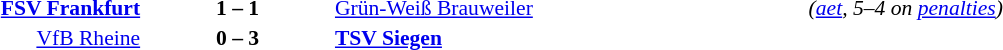<table width=100% cellspacing=1>
<tr>
<th width=25%></th>
<th width=10%></th>
<th width=25%></th>
<th></th>
</tr>
<tr style=font-size:90%>
<td align=right><strong><a href='#'>FSV Frankfurt</a></strong></td>
<td align=center><strong>1 – 1</strong></td>
<td><a href='#'>Grün-Weiß Brauweiler</a></td>
<td><em>(<a href='#'>aet</a>, 5–4 on <a href='#'>penalties</a>)</em></td>
</tr>
<tr style=font-size:90%>
<td align=right><a href='#'>VfB Rheine</a></td>
<td align=center><strong>0 – 3</strong></td>
<td><strong><a href='#'>TSV Siegen</a></strong></td>
</tr>
</table>
